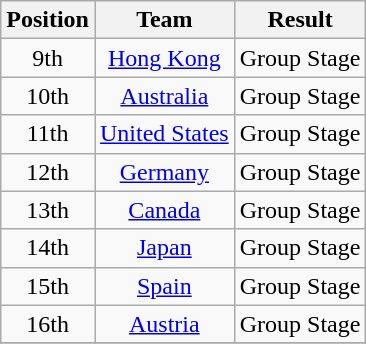<table class="wikitable" style="text-align: center;">
<tr>
<th>Position</th>
<th>Team</th>
<th>Result</th>
</tr>
<tr>
<td>9th</td>
<td> <a href='#'>Hong Kong</a></td>
<td>Group Stage</td>
</tr>
<tr>
<td>10th</td>
<td> <a href='#'>Australia</a></td>
<td>Group Stage</td>
</tr>
<tr>
<td>11th</td>
<td> <a href='#'>United States</a></td>
<td>Group Stage</td>
</tr>
<tr>
<td>12th</td>
<td> <a href='#'>Germany</a></td>
<td>Group Stage</td>
</tr>
<tr>
<td>13th</td>
<td> <a href='#'>Canada</a></td>
<td>Group Stage</td>
</tr>
<tr>
<td>14th</td>
<td> <a href='#'>Japan</a></td>
<td>Group Stage</td>
</tr>
<tr>
<td>15th</td>
<td> <a href='#'>Spain</a></td>
<td>Group Stage</td>
</tr>
<tr>
<td>16th</td>
<td> <a href='#'>Austria</a></td>
<td>Group Stage</td>
</tr>
<tr>
</tr>
</table>
